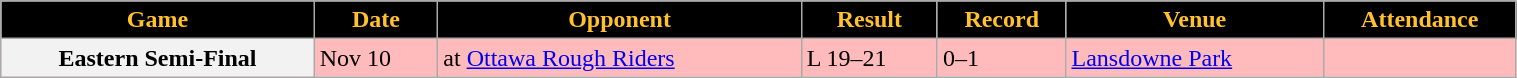<table class="wikitable" width="80%">
<tr align="center"  style="background:black;color:#FFC12D;">
<td><strong>Game</strong></td>
<td><strong>Date</strong></td>
<td><strong>Opponent</strong></td>
<td><strong>Result</strong></td>
<td><strong>Record</strong></td>
<td><strong>Venue</strong></td>
<td><strong>Attendance</strong></td>
</tr>
<tr style="background:#ffbbbb">
<th>Eastern Semi-Final</th>
<td>Nov 10</td>
<td>at <a href='#'>Ottawa Rough Riders</a></td>
<td>L 19–21</td>
<td>0–1</td>
<td><a href='#'>Lansdowne Park</a></td>
<td></td>
</tr>
</table>
